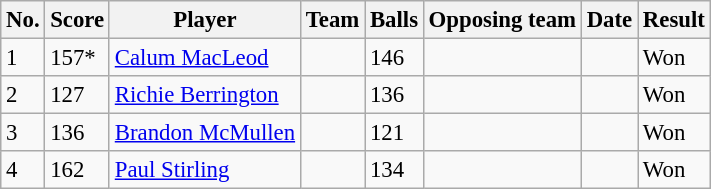<table class="wikitable sortable" style="font-size:95%">
<tr>
<th>No.</th>
<th>Score</th>
<th>Player</th>
<th>Team</th>
<th>Balls</th>
<th>Opposing team</th>
<th>Date</th>
<th>Result</th>
</tr>
<tr>
<td>1</td>
<td>157*</td>
<td><a href='#'>Calum MacLeod</a></td>
<td></td>
<td> 146</td>
<td></td>
<td></td>
<td>Won</td>
</tr>
<tr>
<td>2</td>
<td>127</td>
<td><a href='#'>Richie Berrington</a></td>
<td></td>
<td> 136</td>
<td></td>
<td></td>
<td>Won</td>
</tr>
<tr>
<td>3</td>
<td>136</td>
<td><a href='#'>Brandon McMullen</a></td>
<td></td>
<td> 121</td>
<td></td>
<td></td>
<td>Won</td>
</tr>
<tr>
<td>4</td>
<td>162</td>
<td><a href='#'>Paul Stirling</a></td>
<td></td>
<td> 134</td>
<td></td>
<td></td>
<td>Won</td>
</tr>
</table>
